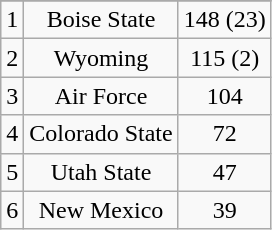<table class="wikitable" style="display: inline-table;">
<tr align="center">
</tr>
<tr align="center">
<td>1</td>
<td>Boise State</td>
<td>148 (23)</td>
</tr>
<tr align="center">
<td>2</td>
<td>Wyoming</td>
<td>115 (2)</td>
</tr>
<tr align="center">
<td>3</td>
<td>Air Force</td>
<td>104</td>
</tr>
<tr align="center">
<td>4</td>
<td>Colorado State</td>
<td>72</td>
</tr>
<tr align="center">
<td>5</td>
<td>Utah State</td>
<td>47</td>
</tr>
<tr align="center">
<td>6</td>
<td>New Mexico</td>
<td>39</td>
</tr>
</table>
